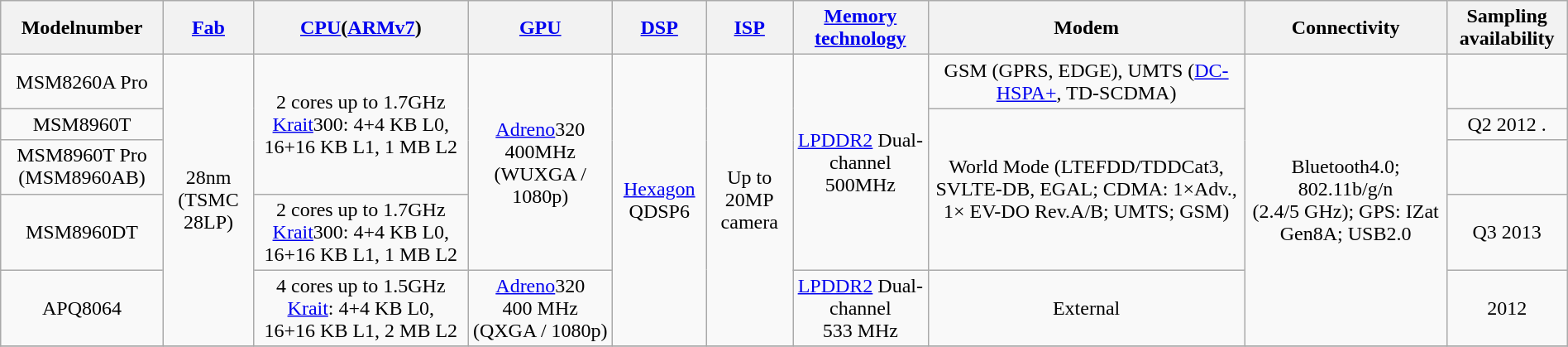<table class="wikitable sticky-header" style="width:100%; text-align:center">
<tr>
<th>Modelnumber</th>
<th><a href='#'>Fab</a></th>
<th><a href='#'>CPU</a>(<a href='#'>ARMv7</a>)</th>
<th><a href='#'>GPU</a></th>
<th><a href='#'>DSP</a></th>
<th><a href='#'>ISP</a></th>
<th><a href='#'>Memory technology</a></th>
<th>Modem</th>
<th>Connectivity</th>
<th>Sampling availability</th>
</tr>
<tr>
<td>MSM8260A Pro</td>
<td rowspan="5">28nm (TSMC 28LP)</td>
<td rowspan="3">2 cores up to 1.7GHz <a href='#'>Krait</a>300: 4+4 KB L0, 16+16 KB L1, 1 MB L2</td>
<td rowspan="4"><a href='#'>Adreno</a>320 400MHz (WUXGA / 1080p)</td>
<td rowspan="5"><a href='#'>Hexagon</a> QDSP6</td>
<td rowspan="5">Up to 20MP camera</td>
<td rowspan="4"><a href='#'>LPDDR2</a> Dual-channel 500MHz</td>
<td>GSM (GPRS, EDGE), UMTS (<a href='#'>DC-HSPA+</a>, TD-SCDMA)</td>
<td rowspan="5">Bluetooth4.0; 802.11b/g/n (2.4/5 GHz); GPS: IZat Gen8A; USB2.0</td>
<td></td>
</tr>
<tr>
<td>MSM8960T</td>
<td rowspan="3">World Mode (LTEFDD/TDDCat3, SVLTE-DB, EGAL; CDMA: 1×Adv., 1× EV-DO Rev.A/B; UMTS; GSM)</td>
<td>Q2 2012 .</td>
</tr>
<tr>
<td>MSM8960T Pro (MSM8960AB)</td>
<td></td>
</tr>
<tr>
<td>MSM8960DT</td>
<td>2 cores up to 1.7GHz <a href='#'>Krait</a>300: 4+4 KB L0, 16+16 KB L1, 1 MB L2</td>
<td>Q3 2013</td>
</tr>
<tr>
<td>APQ8064</td>
<td>4 cores up to 1.5GHz <a href='#'>Krait</a>: 4+4 KB L0, 16+16 KB L1, 2 MB L2</td>
<td><a href='#'>Adreno</a>320 400 MHz (QXGA / 1080p)</td>
<td><a href='#'>LPDDR2</a> Dual-channel 533 MHz</td>
<td>External</td>
<td>2012</td>
</tr>
<tr>
</tr>
</table>
